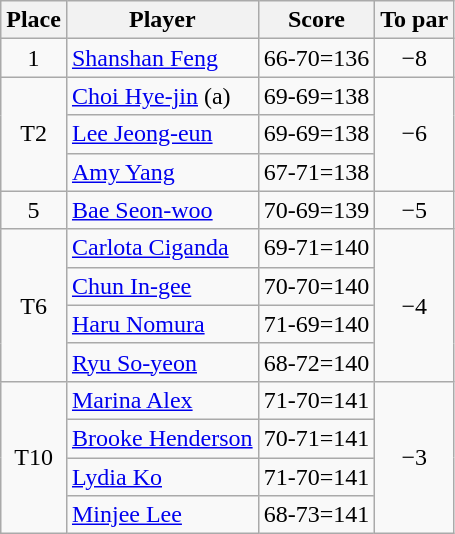<table class="wikitable">
<tr>
<th>Place</th>
<th>Player</th>
<th>Score</th>
<th>To par</th>
</tr>
<tr>
<td align=center>1</td>
<td> <a href='#'>Shanshan Feng</a></td>
<td>66-70=136</td>
<td align=center>−8</td>
</tr>
<tr>
<td rowspan=3 align=center>T2</td>
<td> <a href='#'>Choi Hye-jin</a> (a)</td>
<td>69-69=138</td>
<td rowspan=3 align=center>−6</td>
</tr>
<tr>
<td> <a href='#'>Lee Jeong-eun</a></td>
<td>69-69=138</td>
</tr>
<tr>
<td> <a href='#'>Amy Yang</a></td>
<td>67-71=138</td>
</tr>
<tr>
<td align=center>5</td>
<td> <a href='#'>Bae Seon-woo</a></td>
<td>70-69=139</td>
<td align=center>−5</td>
</tr>
<tr>
<td rowspan=4 align=center>T6</td>
<td> <a href='#'>Carlota Ciganda</a></td>
<td>69-71=140</td>
<td rowspan=4 align=center>−4</td>
</tr>
<tr>
<td> <a href='#'>Chun In-gee</a></td>
<td>70-70=140</td>
</tr>
<tr>
<td> <a href='#'>Haru Nomura</a></td>
<td>71-69=140</td>
</tr>
<tr>
<td> <a href='#'>Ryu So-yeon</a></td>
<td>68-72=140</td>
</tr>
<tr>
<td rowspan=4 align=center>T10</td>
<td> <a href='#'>Marina Alex</a></td>
<td>71-70=141</td>
<td rowspan=4 align=center>−3</td>
</tr>
<tr>
<td> <a href='#'>Brooke Henderson</a></td>
<td>70-71=141</td>
</tr>
<tr>
<td> <a href='#'>Lydia Ko</a></td>
<td>71-70=141</td>
</tr>
<tr>
<td> <a href='#'>Minjee Lee</a></td>
<td>68-73=141</td>
</tr>
</table>
